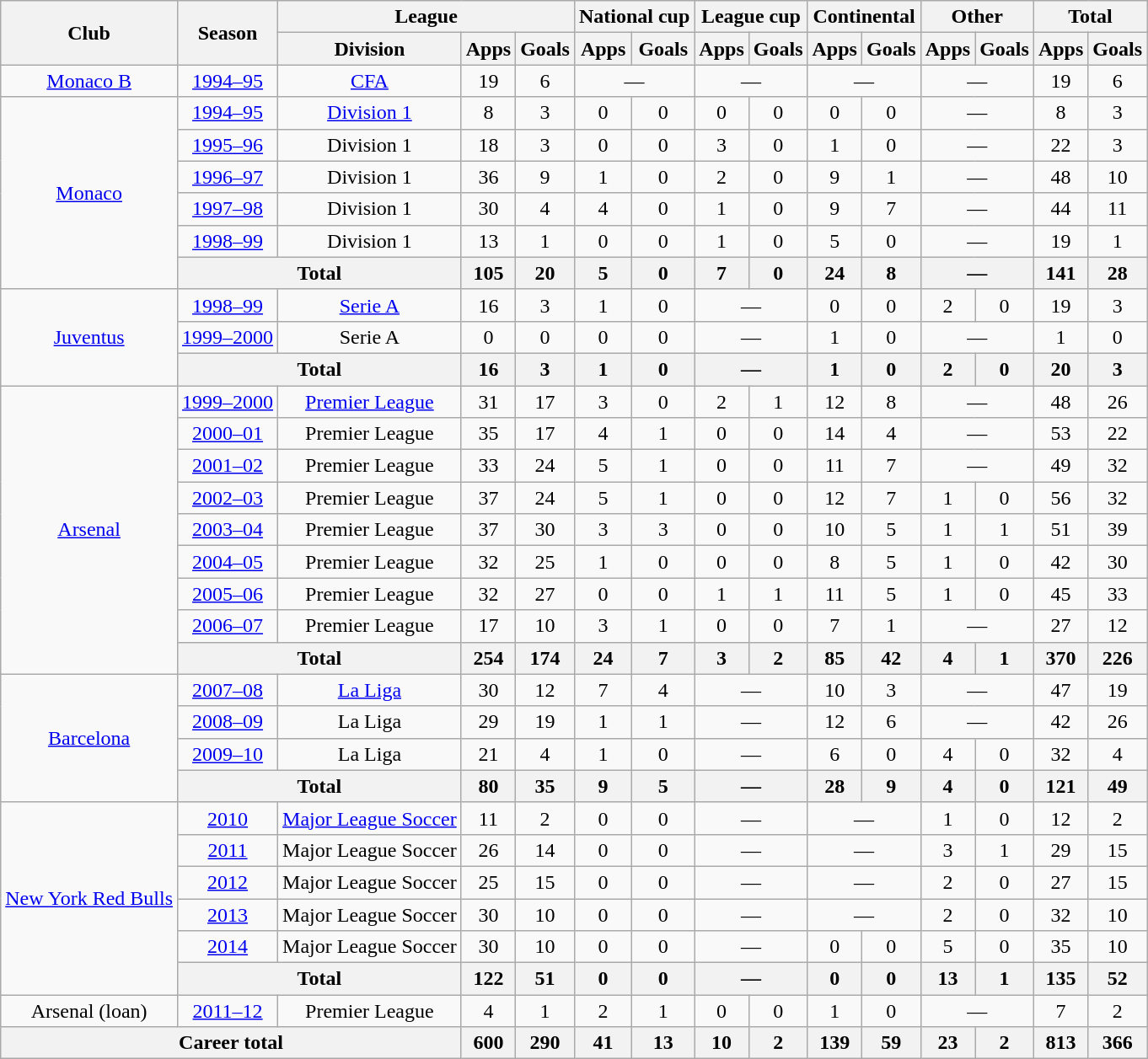<table class="wikitable" style="text-align:center">
<tr>
<th rowspan="2">Club</th>
<th rowspan="2">Season</th>
<th colspan="3">League</th>
<th colspan="2">National cup</th>
<th colspan="2">League cup</th>
<th colspan="2">Continental</th>
<th colspan="2">Other</th>
<th colspan="2">Total</th>
</tr>
<tr>
<th>Division</th>
<th>Apps</th>
<th>Goals</th>
<th>Apps</th>
<th>Goals</th>
<th>Apps</th>
<th>Goals</th>
<th>Apps</th>
<th>Goals</th>
<th>Apps</th>
<th>Goals</th>
<th>Apps</th>
<th>Goals</th>
</tr>
<tr>
<td><a href='#'>Monaco B</a></td>
<td><a href='#'>1994–95</a></td>
<td><a href='#'>CFA</a></td>
<td>19</td>
<td>6</td>
<td colspan="2">—</td>
<td colspan="2">—</td>
<td colspan="2">—</td>
<td colspan="2">—</td>
<td>19</td>
<td>6</td>
</tr>
<tr>
<td rowspan="6"><a href='#'>Monaco</a></td>
<td><a href='#'>1994–95</a></td>
<td><a href='#'>Division 1</a></td>
<td>8</td>
<td>3</td>
<td>0</td>
<td>0</td>
<td>0</td>
<td>0</td>
<td>0</td>
<td>0</td>
<td colspan="2">—</td>
<td>8</td>
<td>3</td>
</tr>
<tr>
<td><a href='#'>1995–96</a></td>
<td>Division 1</td>
<td>18</td>
<td>3</td>
<td>0</td>
<td>0</td>
<td>3</td>
<td>0</td>
<td>1</td>
<td>0</td>
<td colspan="2">—</td>
<td>22</td>
<td>3</td>
</tr>
<tr>
<td><a href='#'>1996–97</a></td>
<td>Division 1</td>
<td>36</td>
<td>9</td>
<td>1</td>
<td>0</td>
<td>2</td>
<td>0</td>
<td>9</td>
<td>1</td>
<td colspan="2">—</td>
<td>48</td>
<td>10</td>
</tr>
<tr>
<td><a href='#'>1997–98</a></td>
<td>Division 1</td>
<td>30</td>
<td>4</td>
<td>4</td>
<td>0</td>
<td>1</td>
<td>0</td>
<td>9</td>
<td>7</td>
<td colspan="2">—</td>
<td>44</td>
<td>11</td>
</tr>
<tr>
<td><a href='#'>1998–99</a></td>
<td>Division 1</td>
<td>13</td>
<td>1</td>
<td>0</td>
<td>0</td>
<td>1</td>
<td>0</td>
<td>5</td>
<td>0</td>
<td colspan="2">—</td>
<td>19</td>
<td>1</td>
</tr>
<tr>
<th colspan="2">Total</th>
<th>105</th>
<th>20</th>
<th>5</th>
<th>0</th>
<th>7</th>
<th>0</th>
<th>24</th>
<th>8</th>
<th colspan="2">—</th>
<th>141</th>
<th>28</th>
</tr>
<tr>
<td rowspan="3"><a href='#'>Juventus</a></td>
<td><a href='#'>1998–99</a></td>
<td><a href='#'>Serie A</a></td>
<td>16</td>
<td>3</td>
<td>1</td>
<td>0</td>
<td colspan="2">—</td>
<td>0</td>
<td>0</td>
<td>2</td>
<td>0</td>
<td>19</td>
<td>3</td>
</tr>
<tr>
<td><a href='#'>1999–2000</a></td>
<td>Serie A</td>
<td>0</td>
<td>0</td>
<td>0</td>
<td>0</td>
<td colspan="2">—</td>
<td>1</td>
<td>0</td>
<td colspan="2">—</td>
<td>1</td>
<td>0</td>
</tr>
<tr>
<th colspan="2">Total</th>
<th>16</th>
<th>3</th>
<th>1</th>
<th>0</th>
<th colspan="2">—</th>
<th>1</th>
<th>0</th>
<th>2</th>
<th>0</th>
<th>20</th>
<th>3</th>
</tr>
<tr>
<td rowspan="9"><a href='#'>Arsenal</a></td>
<td><a href='#'>1999–2000</a></td>
<td><a href='#'>Premier League</a></td>
<td>31</td>
<td>17</td>
<td>3</td>
<td>0</td>
<td>2</td>
<td>1</td>
<td>12</td>
<td>8</td>
<td colspan="2">—</td>
<td>48</td>
<td>26</td>
</tr>
<tr>
<td><a href='#'>2000–01</a></td>
<td>Premier League</td>
<td>35</td>
<td>17</td>
<td>4</td>
<td>1</td>
<td>0</td>
<td>0</td>
<td>14</td>
<td>4</td>
<td colspan="2">—</td>
<td>53</td>
<td>22</td>
</tr>
<tr>
<td><a href='#'>2001–02</a></td>
<td>Premier League</td>
<td>33</td>
<td>24</td>
<td>5</td>
<td>1</td>
<td>0</td>
<td>0</td>
<td>11</td>
<td>7</td>
<td colspan="2">—</td>
<td>49</td>
<td>32</td>
</tr>
<tr>
<td><a href='#'>2002–03</a></td>
<td>Premier League</td>
<td>37</td>
<td>24</td>
<td>5</td>
<td>1</td>
<td>0</td>
<td>0</td>
<td>12</td>
<td>7</td>
<td>1</td>
<td>0</td>
<td>56</td>
<td>32</td>
</tr>
<tr>
<td><a href='#'>2003–04</a></td>
<td>Premier League</td>
<td>37</td>
<td>30</td>
<td>3</td>
<td>3</td>
<td>0</td>
<td>0</td>
<td>10</td>
<td>5</td>
<td>1</td>
<td>1</td>
<td>51</td>
<td>39</td>
</tr>
<tr>
<td><a href='#'>2004–05</a></td>
<td>Premier League</td>
<td>32</td>
<td>25</td>
<td>1</td>
<td>0</td>
<td>0</td>
<td>0</td>
<td>8</td>
<td>5</td>
<td>1</td>
<td>0</td>
<td>42</td>
<td>30</td>
</tr>
<tr>
<td><a href='#'>2005–06</a></td>
<td>Premier League</td>
<td>32</td>
<td>27</td>
<td>0</td>
<td>0</td>
<td>1</td>
<td>1</td>
<td>11</td>
<td>5</td>
<td>1</td>
<td>0</td>
<td>45</td>
<td>33</td>
</tr>
<tr>
<td><a href='#'>2006–07</a></td>
<td>Premier League</td>
<td>17</td>
<td>10</td>
<td>3</td>
<td>1</td>
<td>0</td>
<td>0</td>
<td>7</td>
<td>1</td>
<td colspan="2">—</td>
<td>27</td>
<td>12</td>
</tr>
<tr>
<th colspan="2">Total</th>
<th>254</th>
<th>174</th>
<th>24</th>
<th>7</th>
<th>3</th>
<th>2</th>
<th>85</th>
<th>42</th>
<th>4</th>
<th>1</th>
<th>370</th>
<th>226</th>
</tr>
<tr>
<td rowspan="4"><a href='#'>Barcelona</a></td>
<td><a href='#'>2007–08</a></td>
<td><a href='#'>La Liga</a></td>
<td>30</td>
<td>12</td>
<td>7</td>
<td>4</td>
<td colspan="2">—</td>
<td>10</td>
<td>3</td>
<td colspan="2">—</td>
<td>47</td>
<td>19</td>
</tr>
<tr>
<td><a href='#'>2008–09</a></td>
<td>La Liga</td>
<td>29</td>
<td>19</td>
<td>1</td>
<td>1</td>
<td colspan="2">—</td>
<td>12</td>
<td>6</td>
<td colspan="2">—</td>
<td>42</td>
<td>26</td>
</tr>
<tr>
<td><a href='#'>2009–10</a></td>
<td>La Liga</td>
<td>21</td>
<td>4</td>
<td>1</td>
<td>0</td>
<td colspan="2">—</td>
<td>6</td>
<td>0</td>
<td>4</td>
<td>0</td>
<td>32</td>
<td>4</td>
</tr>
<tr>
<th colspan="2">Total</th>
<th>80</th>
<th>35</th>
<th>9</th>
<th>5</th>
<th colspan="2">—</th>
<th>28</th>
<th>9</th>
<th>4</th>
<th>0</th>
<th>121</th>
<th>49</th>
</tr>
<tr>
<td rowspan="6"><a href='#'>New York Red Bulls</a></td>
<td><a href='#'>2010</a></td>
<td><a href='#'>Major League Soccer</a></td>
<td>11</td>
<td>2</td>
<td>0</td>
<td>0</td>
<td colspan="2">—</td>
<td colspan="2">—</td>
<td>1</td>
<td>0</td>
<td>12</td>
<td>2</td>
</tr>
<tr>
<td><a href='#'>2011</a></td>
<td>Major League Soccer</td>
<td>26</td>
<td>14</td>
<td>0</td>
<td>0</td>
<td colspan="2">—</td>
<td colspan="2">—</td>
<td>3</td>
<td>1</td>
<td>29</td>
<td>15</td>
</tr>
<tr>
<td><a href='#'>2012</a></td>
<td>Major League Soccer</td>
<td>25</td>
<td>15</td>
<td>0</td>
<td>0</td>
<td colspan="2">—</td>
<td colspan="2">—</td>
<td>2</td>
<td>0</td>
<td>27</td>
<td>15</td>
</tr>
<tr>
<td><a href='#'>2013</a></td>
<td>Major League Soccer</td>
<td>30</td>
<td>10</td>
<td>0</td>
<td>0</td>
<td colspan="2">—</td>
<td colspan="2">—</td>
<td>2</td>
<td>0</td>
<td>32</td>
<td>10</td>
</tr>
<tr>
<td><a href='#'>2014</a></td>
<td>Major League Soccer</td>
<td>30</td>
<td>10</td>
<td>0</td>
<td>0</td>
<td colspan="2">—</td>
<td>0</td>
<td>0</td>
<td>5</td>
<td>0</td>
<td>35</td>
<td>10</td>
</tr>
<tr>
<th colspan="2">Total</th>
<th>122</th>
<th>51</th>
<th>0</th>
<th>0</th>
<th colspan="2">—</th>
<th>0</th>
<th>0</th>
<th>13</th>
<th>1</th>
<th>135</th>
<th>52</th>
</tr>
<tr>
<td>Arsenal (loan)</td>
<td><a href='#'>2011–12</a></td>
<td>Premier League</td>
<td>4</td>
<td>1</td>
<td>2</td>
<td>1</td>
<td>0</td>
<td>0</td>
<td>1</td>
<td>0</td>
<td colspan="2">—</td>
<td>7</td>
<td>2</td>
</tr>
<tr>
<th colspan="3">Career total</th>
<th>600</th>
<th>290</th>
<th>41</th>
<th>13</th>
<th>10</th>
<th>2</th>
<th>139</th>
<th>59</th>
<th>23</th>
<th>2</th>
<th>813</th>
<th>366</th>
</tr>
</table>
